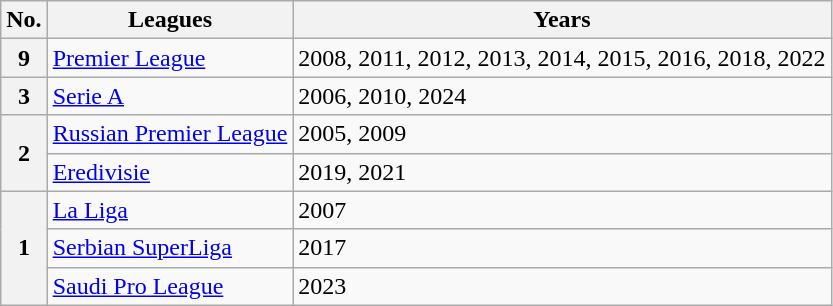<table class="wikitable">
<tr>
<th><strong>No.</strong></th>
<th><strong>Leagues</strong></th>
<th><strong>Years</strong></th>
</tr>
<tr>
<th>9</th>
<td> <a href='#'>Premier League</a></td>
<td>2008, 2011, 2012, 2013, 2014, 2015, 2016, 2018, 2022</td>
</tr>
<tr>
<th>3</th>
<td> <a href='#'>Serie A</a></td>
<td>2006, 2010, 2024</td>
</tr>
<tr>
<th rowspan=2>2</th>
<td> <a href='#'>Russian Premier League</a></td>
<td>2005, 2009</td>
</tr>
<tr>
<td> <a href='#'>Eredivisie</a></td>
<td>2019, 2021</td>
</tr>
<tr>
<th rowspan=3>1</th>
<td> <a href='#'>La Liga</a></td>
<td>2007</td>
</tr>
<tr>
<td> <a href='#'>Serbian SuperLiga</a></td>
<td>2017</td>
</tr>
<tr>
<td> <a href='#'>Saudi Pro League</a></td>
<td>2023</td>
</tr>
</table>
